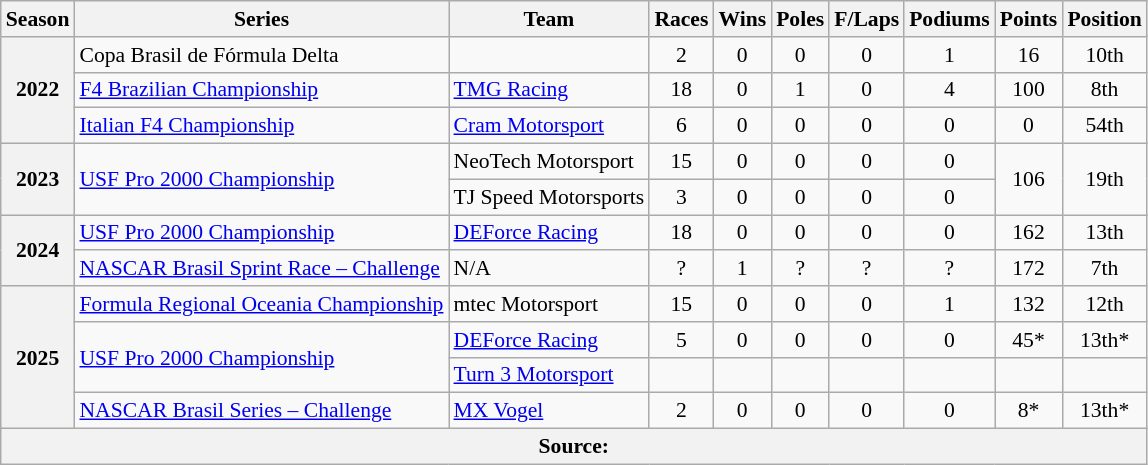<table class="wikitable" style="font-size: 90%; text-align:center">
<tr>
<th>Season</th>
<th>Series</th>
<th>Team</th>
<th>Races</th>
<th>Wins</th>
<th>Poles</th>
<th>F/Laps</th>
<th>Podiums</th>
<th>Points</th>
<th>Position</th>
</tr>
<tr>
<th rowspan="3">2022</th>
<td align=left>Copa Brasil de Fórmula Delta</td>
<td align=left></td>
<td>2</td>
<td>0</td>
<td>0</td>
<td>0</td>
<td>1</td>
<td>16</td>
<td>10th</td>
</tr>
<tr>
<td align=left><a href='#'>F4 Brazilian Championship</a></td>
<td align=left><a href='#'>TMG Racing</a></td>
<td>18</td>
<td>0</td>
<td>1</td>
<td>0</td>
<td>4</td>
<td>100</td>
<td>8th</td>
</tr>
<tr>
<td align=left><a href='#'>Italian F4 Championship</a></td>
<td align=left><a href='#'>Cram Motorsport</a></td>
<td>6</td>
<td>0</td>
<td>0</td>
<td>0</td>
<td>0</td>
<td>0</td>
<td>54th</td>
</tr>
<tr>
<th rowspan="2">2023</th>
<td align=left rowspan="2"><a href='#'>USF Pro 2000 Championship</a></td>
<td align=left>NeoTech Motorsport</td>
<td>15</td>
<td>0</td>
<td>0</td>
<td>0</td>
<td>0</td>
<td rowspan="2">106</td>
<td rowspan="2">19th</td>
</tr>
<tr>
<td align=left>TJ Speed Motorsports</td>
<td>3</td>
<td>0</td>
<td>0</td>
<td>0</td>
<td>0</td>
</tr>
<tr>
<th rowspan="2">2024</th>
<td align=left><a href='#'>USF Pro 2000 Championship</a></td>
<td align=left><a href='#'>DEForce Racing</a></td>
<td>18</td>
<td>0</td>
<td>0</td>
<td>0</td>
<td>0</td>
<td>162</td>
<td>13th</td>
</tr>
<tr>
<td align=left><a href='#'>NASCAR Brasil Sprint Race – Challenge</a></td>
<td align=left>N/A</td>
<td>?</td>
<td>1</td>
<td>?</td>
<td>?</td>
<td>?</td>
<td>172</td>
<td>7th</td>
</tr>
<tr>
<th rowspan="4">2025</th>
<td align=left><a href='#'>Formula Regional Oceania Championship</a></td>
<td align=left>mtec Motorsport</td>
<td>15</td>
<td>0</td>
<td>0</td>
<td>0</td>
<td>1</td>
<td>132</td>
<td>12th</td>
</tr>
<tr>
<td rowspan="2" align="left"><a href='#'>USF Pro 2000 Championship</a></td>
<td align=left><a href='#'>DEForce Racing</a></td>
<td>5</td>
<td>0</td>
<td>0</td>
<td>0</td>
<td>0</td>
<td>45*</td>
<td>13th*</td>
</tr>
<tr>
<td align=left><a href='#'>Turn 3 Motorsport</a></td>
<td></td>
<td></td>
<td></td>
<td></td>
<td></td>
<td></td>
<td></td>
</tr>
<tr>
<td align=left><a href='#'>NASCAR Brasil Series – Challenge</a></td>
<td align=left><a href='#'>MX Vogel</a></td>
<td>2</td>
<td>0</td>
<td>0</td>
<td>0</td>
<td>0</td>
<td>8*</td>
<td>13th*</td>
</tr>
<tr>
<th colspan="10">Source:</th>
</tr>
</table>
